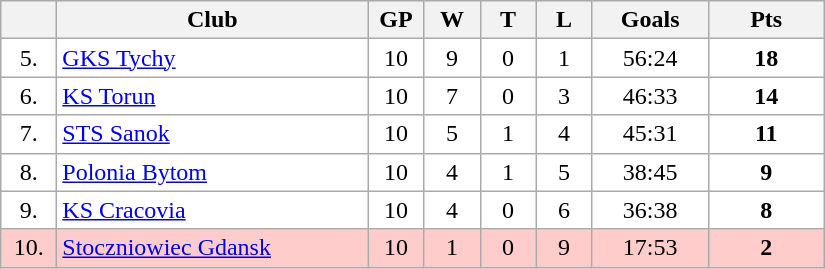<table class="wikitable">
<tr>
<th width="30"></th>
<th width="200">Club</th>
<th width="30">GP</th>
<th width="30">W</th>
<th width="30">T</th>
<th width="30">L</th>
<th width="70">Goals</th>
<th width="70">Pts</th>
</tr>
<tr bgcolor="#FFFFFF" align="center">
<td>5.</td>
<td align="left"><a href='#'>GKS Tychy</a></td>
<td>10</td>
<td>9</td>
<td>0</td>
<td>1</td>
<td>56:24</td>
<td><strong>18</strong></td>
</tr>
<tr bgcolor="#FFFFFF" align="center">
<td>6.</td>
<td align="left"><a href='#'>KS Torun</a></td>
<td>10</td>
<td>7</td>
<td>0</td>
<td>3</td>
<td>46:33</td>
<td><strong>14</strong></td>
</tr>
<tr bgcolor="#FFFFFF" align="center">
<td>7.</td>
<td align="left"><a href='#'>STS Sanok</a></td>
<td>10</td>
<td>5</td>
<td>1</td>
<td>4</td>
<td>45:31</td>
<td><strong>11</strong></td>
</tr>
<tr bgcolor="#FFFFFF" align="center">
<td>8.</td>
<td align="left"><a href='#'>Polonia Bytom</a></td>
<td>10</td>
<td>4</td>
<td>1</td>
<td>5</td>
<td>38:45</td>
<td><strong>9</strong></td>
</tr>
<tr bgcolor="#FFFFFF" align="center">
<td>9.</td>
<td align="left"><a href='#'>KS Cracovia</a></td>
<td>10</td>
<td>4</td>
<td>0</td>
<td>6</td>
<td>36:38</td>
<td><strong>8</strong></td>
</tr>
<tr bgcolor="#FFCCCC" align="center">
<td>10.</td>
<td align="left"><a href='#'>Stoczniowiec Gdansk</a></td>
<td>10</td>
<td>1</td>
<td>0</td>
<td>9</td>
<td>17:53</td>
<td><strong>2</strong></td>
</tr>
</table>
